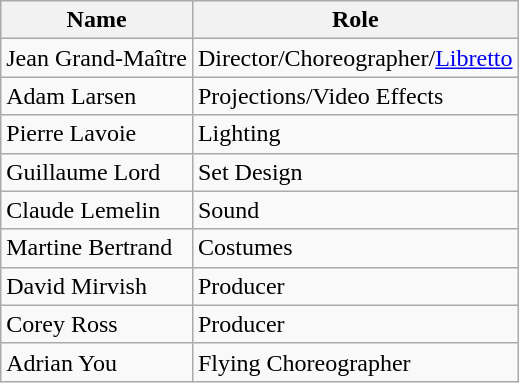<table class="wikitable">
<tr>
<th>Name</th>
<th>Role</th>
</tr>
<tr>
<td>Jean Grand-Maître</td>
<td>Director/Choreographer/<a href='#'>Libretto</a></td>
</tr>
<tr>
<td>Adam Larsen</td>
<td>Projections/Video Effects</td>
</tr>
<tr>
<td>Pierre Lavoie</td>
<td>Lighting</td>
</tr>
<tr>
<td>Guillaume Lord</td>
<td>Set Design</td>
</tr>
<tr>
<td>Claude Lemelin</td>
<td>Sound</td>
</tr>
<tr>
<td>Martine Bertrand</td>
<td>Costumes</td>
</tr>
<tr>
<td>David Mirvish</td>
<td>Producer</td>
</tr>
<tr>
<td>Corey Ross</td>
<td>Producer</td>
</tr>
<tr>
<td>Adrian You</td>
<td>Flying Choreographer</td>
</tr>
</table>
